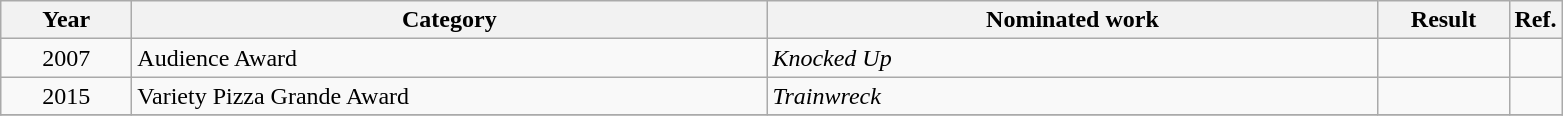<table class=wikitable>
<tr>
<th scope="col" style="width:5em;">Year</th>
<th scope="col" style="width:26em;">Category</th>
<th scope="col" style="width:25em;">Nominated work</th>
<th scope="col" style="width:5em;">Result</th>
<th>Ref.</th>
</tr>
<tr>
<td style="text-align:center;">2007</td>
<td>Audience Award</td>
<td><em>Knocked Up</em></td>
<td></td>
<td></td>
</tr>
<tr>
<td style="text-align:center;">2015</td>
<td>Variety Pizza Grande Award</td>
<td><em>Trainwreck</em></td>
<td></td>
<td></td>
</tr>
<tr>
</tr>
</table>
